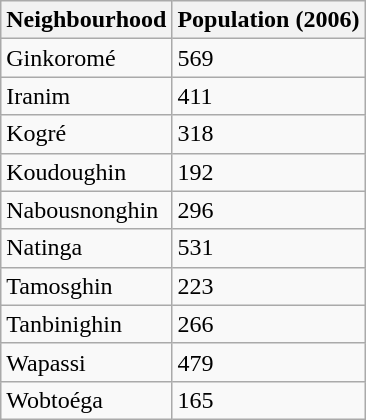<table class="wikitable">
<tr>
<th>Neighbourhood</th>
<th>Population (2006)</th>
</tr>
<tr>
<td>Ginkoromé</td>
<td>569</td>
</tr>
<tr>
<td>Iranim</td>
<td>411</td>
</tr>
<tr>
<td>Kogré</td>
<td>318</td>
</tr>
<tr>
<td>Koudoughin</td>
<td>192</td>
</tr>
<tr>
<td>Nabousnonghin</td>
<td>296</td>
</tr>
<tr>
<td>Natinga</td>
<td>531</td>
</tr>
<tr>
<td>Tamosghin</td>
<td>223</td>
</tr>
<tr>
<td>Tanbinighin</td>
<td>266</td>
</tr>
<tr>
<td>Wapassi</td>
<td>479</td>
</tr>
<tr>
<td>Wobtoéga</td>
<td>165</td>
</tr>
</table>
